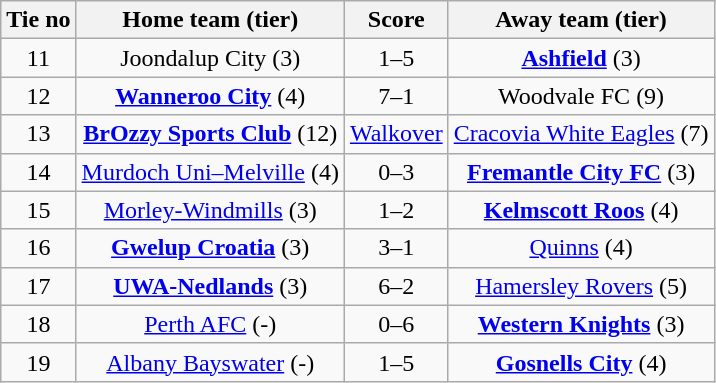<table class="wikitable" style="text-align:center">
<tr>
<th>Tie no</th>
<th>Home team (tier)</th>
<th>Score</th>
<th>Away team (tier)</th>
</tr>
<tr>
<td>11</td>
<td>Joondalup City (3)</td>
<td>1–5</td>
<td><strong><a href='#'>Ashfield</a></strong> (3)</td>
</tr>
<tr>
<td>12</td>
<td><strong><a href='#'>Wanneroo City</a></strong> (4)</td>
<td>7–1</td>
<td>Woodvale FC (9)</td>
</tr>
<tr>
<td>13</td>
<td><strong><a href='#'>BrOzzy Sports Club</a></strong> (12)</td>
<td><a href='#'>Walkover</a></td>
<td><a href='#'>Cracovia White Eagles</a> (7)</td>
</tr>
<tr>
<td>14</td>
<td><a href='#'>Murdoch Uni–Melville</a> (4)</td>
<td>0–3</td>
<td><strong><a href='#'>Fremantle City FC</a></strong> (3)</td>
</tr>
<tr>
<td>15</td>
<td><a href='#'>Morley-Windmills</a> (3)</td>
<td>1–2</td>
<td><strong><a href='#'>Kelmscott Roos</a></strong> (4)</td>
</tr>
<tr>
<td>16</td>
<td><strong><a href='#'>Gwelup Croatia</a></strong> (3)</td>
<td>3–1</td>
<td><a href='#'>Quinns</a> (4)</td>
</tr>
<tr>
<td>17</td>
<td><strong><a href='#'>UWA-Nedlands</a></strong> (3)</td>
<td>6–2</td>
<td><a href='#'>Hamersley Rovers</a> (5)</td>
</tr>
<tr>
<td>18</td>
<td><a href='#'>Perth AFC</a> (-)</td>
<td>0–6</td>
<td><strong><a href='#'>Western Knights</a></strong> (3)</td>
</tr>
<tr>
<td>19</td>
<td><a href='#'>Albany Bayswater</a> (-)</td>
<td>1–5</td>
<td><strong><a href='#'>Gosnells City</a></strong>  (4)</td>
</tr>
</table>
